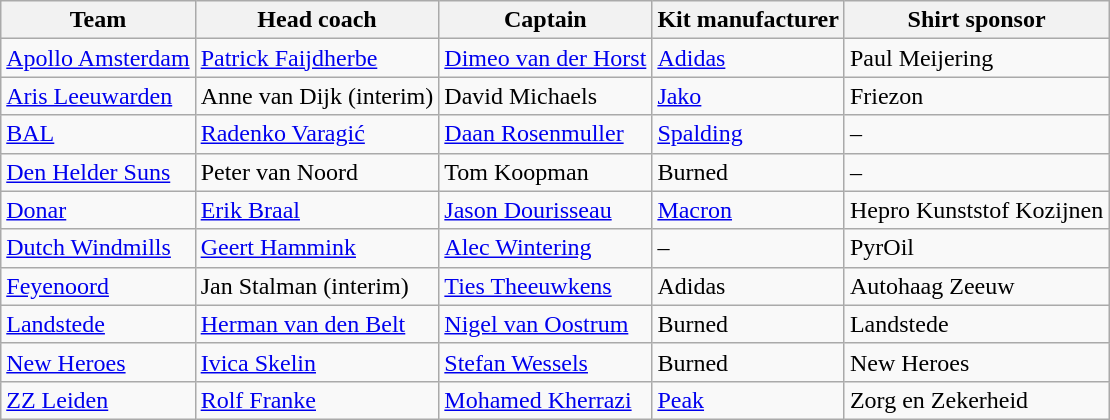<table class="wikitable sortable">
<tr>
<th>Team</th>
<th>Head coach</th>
<th>Captain</th>
<th>Kit manufacturer</th>
<th>Shirt sponsor</th>
</tr>
<tr>
<td><a href='#'>Apollo Amsterdam</a></td>
<td> <a href='#'>Patrick Faijdherbe</a></td>
<td> <a href='#'>Dimeo van der Horst</a></td>
<td><a href='#'>Adidas</a></td>
<td>Paul Meijering</td>
</tr>
<tr>
<td><a href='#'>Aris Leeuwarden</a></td>
<td> Anne van Dijk (interim)</td>
<td> David Michaels</td>
<td><a href='#'>Jako</a></td>
<td>Friezon</td>
</tr>
<tr>
<td><a href='#'>BAL</a></td>
<td> <a href='#'>Radenko Varagić</a></td>
<td> <a href='#'>Daan Rosenmuller</a></td>
<td><a href='#'>Spalding</a></td>
<td>–</td>
</tr>
<tr>
<td><a href='#'>Den Helder Suns</a></td>
<td> Peter van Noord</td>
<td> Tom Koopman</td>
<td>Burned</td>
<td>–</td>
</tr>
<tr>
<td><a href='#'>Donar</a></td>
<td> <a href='#'>Erik Braal</a></td>
<td> <a href='#'>Jason Dourisseau</a></td>
<td><a href='#'>Macron</a></td>
<td>Hepro Kunststof Kozijnen</td>
</tr>
<tr>
<td><a href='#'>Dutch Windmills</a></td>
<td> <a href='#'>Geert Hammink</a></td>
<td> <a href='#'>Alec Wintering</a></td>
<td>–</td>
<td>PyrOil</td>
</tr>
<tr>
<td><a href='#'>Feyenoord</a></td>
<td> Jan Stalman (interim)</td>
<td> <a href='#'>Ties Theeuwkens</a></td>
<td>Adidas</td>
<td>Autohaag Zeeuw</td>
</tr>
<tr>
<td><a href='#'>Landstede</a></td>
<td> <a href='#'>Herman van den Belt</a></td>
<td> <a href='#'>Nigel van Oostrum</a></td>
<td>Burned</td>
<td>Landstede</td>
</tr>
<tr>
<td><a href='#'>New Heroes</a></td>
<td> <a href='#'>Ivica Skelin</a></td>
<td> <a href='#'>Stefan Wessels</a></td>
<td>Burned</td>
<td>New Heroes</td>
</tr>
<tr>
<td><a href='#'>ZZ Leiden</a></td>
<td> <a href='#'>Rolf Franke</a></td>
<td> <a href='#'>Mohamed Kherrazi</a></td>
<td><a href='#'>Peak</a></td>
<td>Zorg en Zekerheid</td>
</tr>
</table>
